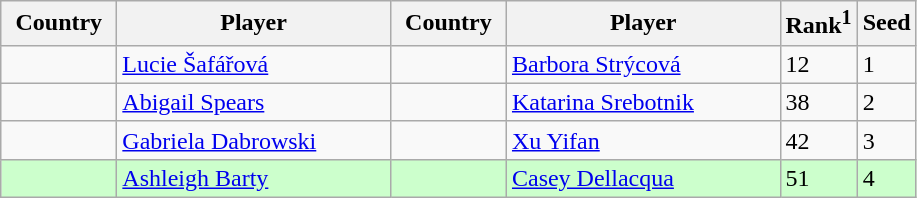<table class="sortable wikitable">
<tr>
<th width="70">Country</th>
<th width="175">Player</th>
<th width="70">Country</th>
<th width="175">Player</th>
<th>Rank<sup>1</sup></th>
<th>Seed</th>
</tr>
<tr>
<td></td>
<td><a href='#'>Lucie Šafářová</a></td>
<td></td>
<td><a href='#'>Barbora Strýcová</a></td>
<td>12</td>
<td>1</td>
</tr>
<tr>
<td></td>
<td><a href='#'>Abigail Spears</a></td>
<td></td>
<td><a href='#'>Katarina Srebotnik</a></td>
<td>38</td>
<td>2</td>
</tr>
<tr>
<td></td>
<td><a href='#'>Gabriela Dabrowski</a></td>
<td></td>
<td><a href='#'>Xu Yifan</a></td>
<td>42</td>
<td>3</td>
</tr>
<tr bgcolor=#cfc>
<td></td>
<td><a href='#'>Ashleigh Barty</a></td>
<td></td>
<td><a href='#'>Casey Dellacqua</a></td>
<td>51</td>
<td>4</td>
</tr>
</table>
